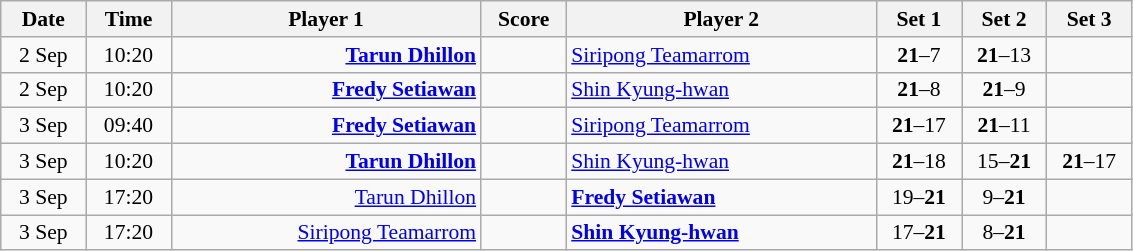<table class="wikitable" style="font-size:90%; text-align:center">
<tr>
<th width="50">Date</th>
<th width="50">Time</th>
<th width="200">Player 1</th>
<th width="50">Score</th>
<th width="200">Player 2</th>
<th width="50">Set 1</th>
<th width="50">Set 2</th>
<th width="50">Set 3</th>
</tr>
<tr>
<td>2 Sep</td>
<td>10:20</td>
<td align="right"><strong><a href='#'>Tarun Dhillon</a> </strong></td>
<td> </td>
<td align="left"> <a href='#'>Siripong Teamarrom</a></td>
<td><strong>21</strong>–7</td>
<td><strong>21</strong>–13</td>
<td></td>
</tr>
<tr>
<td>2 Sep</td>
<td>10:20</td>
<td align="right"><strong><a href='#'>Fredy Setiawan</a> </strong></td>
<td> </td>
<td align="left"> <a href='#'>Shin Kyung-hwan</a></td>
<td><strong>21</strong>–8</td>
<td><strong>21</strong>–9</td>
<td></td>
</tr>
<tr>
<td>3 Sep</td>
<td>09:40</td>
<td align="right"><strong><a href='#'>Fredy Setiawan</a> </strong></td>
<td> </td>
<td align="left"> <a href='#'>Siripong Teamarrom</a></td>
<td><strong>21</strong>–17</td>
<td><strong>21</strong>–11</td>
<td></td>
</tr>
<tr>
<td>3 Sep</td>
<td>10:20</td>
<td align="right"><strong><a href='#'>Tarun Dhillon</a> </strong></td>
<td> </td>
<td align="left"> <a href='#'>Shin Kyung-hwan</a></td>
<td><strong>21</strong>–18</td>
<td>15–<strong>21</strong></td>
<td><strong>21</strong>–17</td>
</tr>
<tr>
<td>3 Sep</td>
<td>17:20</td>
<td align="right"><a href='#'>Tarun Dhillon</a> </td>
<td> </td>
<td align="left"><strong> <a href='#'>Fredy Setiawan</a></strong></td>
<td>19–<strong>21</strong></td>
<td>9–<strong>21</strong></td>
<td></td>
</tr>
<tr>
<td>3 Sep</td>
<td>17:20</td>
<td align="right"><a href='#'>Siripong Teamarrom</a> </td>
<td> </td>
<td align="left"><strong> <a href='#'>Shin Kyung-hwan</a></strong></td>
<td>17–<strong>21</strong></td>
<td>8–<strong>21</strong></td>
<td></td>
</tr>
</table>
